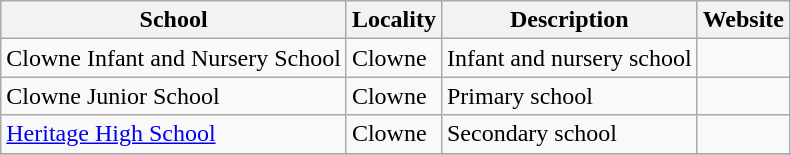<table class="wikitable sortable">
<tr>
<th>School</th>
<th>Locality</th>
<th>Description</th>
<th class="unsortable">Website</th>
</tr>
<tr>
<td>Clowne Infant and Nursery School</td>
<td>Clowne</td>
<td>Infant and nursery school</td>
<td></td>
</tr>
<tr>
<td>Clowne Junior School</td>
<td>Clowne</td>
<td>Primary school</td>
<td></td>
</tr>
<tr>
<td><a href='#'>Heritage High School</a></td>
<td>Clowne</td>
<td>Secondary school</td>
<td></td>
</tr>
<tr>
</tr>
</table>
